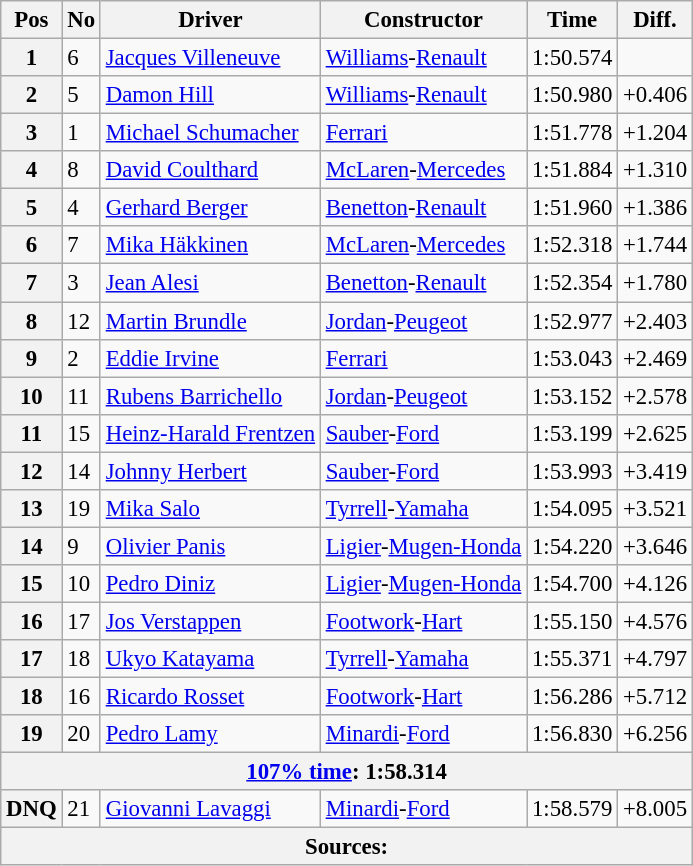<table class="wikitable sortable" style="font-size: 95%;">
<tr>
<th>Pos</th>
<th>No</th>
<th>Driver</th>
<th>Constructor</th>
<th>Time</th>
<th>Diff.</th>
</tr>
<tr>
<th>1</th>
<td>6</td>
<td data-sort-value="vil"> <a href='#'>Jacques Villeneuve</a></td>
<td><a href='#'>Williams</a>-<a href='#'>Renault</a></td>
<td>1:50.574</td>
<td></td>
</tr>
<tr>
<th>2</th>
<td>5</td>
<td data-sort-value="hil"> <a href='#'>Damon Hill</a></td>
<td><a href='#'>Williams</a>-<a href='#'>Renault</a></td>
<td>1:50.980</td>
<td>+0.406</td>
</tr>
<tr>
<th>3</th>
<td>1</td>
<td data-sort-value="schm"> <a href='#'>Michael Schumacher</a></td>
<td><a href='#'>Ferrari</a></td>
<td>1:51.778</td>
<td>+1.204</td>
</tr>
<tr>
<th>4</th>
<td>8</td>
<td data-sort-value="cou"> <a href='#'>David Coulthard</a></td>
<td><a href='#'>McLaren</a>-<a href='#'>Mercedes</a></td>
<td>1:51.884</td>
<td>+1.310</td>
</tr>
<tr>
<th>5</th>
<td>4</td>
<td data-sort-value="ber"> <a href='#'>Gerhard Berger</a></td>
<td><a href='#'>Benetton</a>-<a href='#'>Renault</a></td>
<td>1:51.960</td>
<td>+1.386</td>
</tr>
<tr>
<th>6</th>
<td>7</td>
<td data-sort-value="hak"> <a href='#'>Mika Häkkinen</a></td>
<td><a href='#'>McLaren</a>-<a href='#'>Mercedes</a></td>
<td>1:52.318</td>
<td>+1.744</td>
</tr>
<tr>
<th>7</th>
<td>3</td>
<td data-sort-value="ale"> <a href='#'>Jean Alesi</a></td>
<td><a href='#'>Benetton</a>-<a href='#'>Renault</a></td>
<td>1:52.354</td>
<td>+1.780</td>
</tr>
<tr>
<th>8</th>
<td>12</td>
<td data-sort-value="bru"> <a href='#'>Martin Brundle</a></td>
<td><a href='#'>Jordan</a>-<a href='#'>Peugeot</a></td>
<td>1:52.977</td>
<td>+2.403</td>
</tr>
<tr>
<th>9</th>
<td>2</td>
<td data-sort-value="irv"> <a href='#'>Eddie Irvine</a></td>
<td><a href='#'>Ferrari</a></td>
<td>1:53.043</td>
<td>+2.469</td>
</tr>
<tr>
<th>10</th>
<td>11</td>
<td data-sort-value="bar"> <a href='#'>Rubens Barrichello</a></td>
<td><a href='#'>Jordan</a>-<a href='#'>Peugeot</a></td>
<td>1:53.152</td>
<td>+2.578</td>
</tr>
<tr>
<th>11</th>
<td>15</td>
<td data-sort-value="fre"> <a href='#'>Heinz-Harald Frentzen</a></td>
<td><a href='#'>Sauber</a>-<a href='#'>Ford</a></td>
<td>1:53.199</td>
<td>+2.625</td>
</tr>
<tr>
<th>12</th>
<td>14</td>
<td data-sort-value="her"> <a href='#'>Johnny Herbert</a></td>
<td><a href='#'>Sauber</a>-<a href='#'>Ford</a></td>
<td>1:53.993</td>
<td>+3.419</td>
</tr>
<tr>
<th>13</th>
<td>19</td>
<td data-sort-value="sal"> <a href='#'>Mika Salo</a></td>
<td><a href='#'>Tyrrell</a>-<a href='#'>Yamaha</a></td>
<td>1:54.095</td>
<td>+3.521</td>
</tr>
<tr>
<th>14</th>
<td>9</td>
<td data-sort-value="pan"> <a href='#'>Olivier Panis</a></td>
<td><a href='#'>Ligier</a>-<a href='#'>Mugen-Honda</a></td>
<td>1:54.220</td>
<td>+3.646</td>
</tr>
<tr>
<th>15</th>
<td>10</td>
<td data-sort-value="din"> <a href='#'>Pedro Diniz</a></td>
<td><a href='#'>Ligier</a>-<a href='#'>Mugen-Honda</a></td>
<td>1:54.700</td>
<td>+4.126</td>
</tr>
<tr>
<th>16</th>
<td>17</td>
<td data-sort-value="ver"> <a href='#'>Jos Verstappen</a></td>
<td><a href='#'>Footwork</a>-<a href='#'>Hart</a></td>
<td>1:55.150</td>
<td>+4.576</td>
</tr>
<tr>
<th>17</th>
<td>18</td>
<td data-sort-value="kat"> <a href='#'>Ukyo Katayama</a></td>
<td><a href='#'>Tyrrell</a>-<a href='#'>Yamaha</a></td>
<td>1:55.371</td>
<td>+4.797</td>
</tr>
<tr>
<th>18</th>
<td>16</td>
<td data-sort-value="ros"> <a href='#'>Ricardo Rosset</a></td>
<td><a href='#'>Footwork</a>-<a href='#'>Hart</a></td>
<td>1:56.286</td>
<td>+5.712</td>
</tr>
<tr>
<th>19</th>
<td>20</td>
<td data-sort-value="lamy"> <a href='#'>Pedro Lamy</a></td>
<td><a href='#'>Minardi</a>-<a href='#'>Ford</a></td>
<td>1:56.830</td>
<td>+6.256</td>
</tr>
<tr class="sortbottom">
<th colspan=8><a href='#'>107% time</a>: 1:58.314</th>
</tr>
<tr>
<th data-sort-value="20">DNQ</th>
<td>21</td>
<td data-sort-value="lav"> <a href='#'>Giovanni Lavaggi</a></td>
<td><a href='#'>Minardi</a>-<a href='#'>Ford</a></td>
<td>1:58.579</td>
<td>+8.005</td>
</tr>
<tr>
<th colspan="6">Sources:</th>
</tr>
</table>
